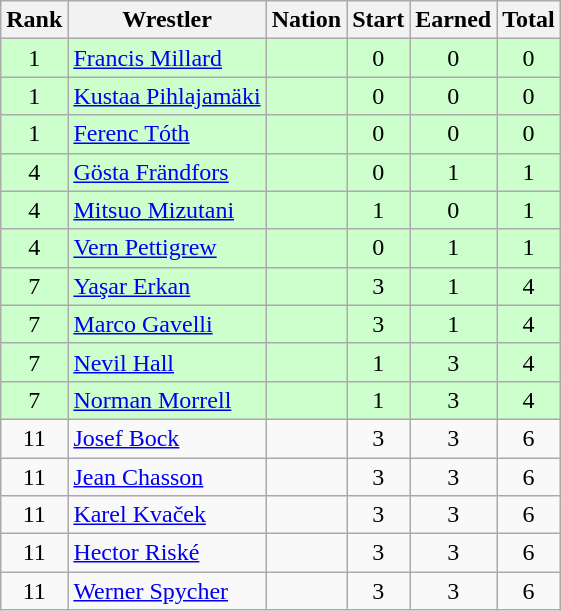<table class="wikitable sortable" style="text-align:center;">
<tr>
<th>Rank</th>
<th>Wrestler</th>
<th>Nation</th>
<th>Start</th>
<th>Earned</th>
<th>Total</th>
</tr>
<tr style="background:#cfc;">
<td>1</td>
<td align=left><a href='#'>Francis Millard</a></td>
<td align=left></td>
<td>0</td>
<td>0</td>
<td>0</td>
</tr>
<tr style="background:#cfc;">
<td>1</td>
<td align=left><a href='#'>Kustaa Pihlajamäki</a></td>
<td align=left></td>
<td>0</td>
<td>0</td>
<td>0</td>
</tr>
<tr style="background:#cfc;">
<td>1</td>
<td align=left><a href='#'>Ferenc Tóth</a></td>
<td align=left></td>
<td>0</td>
<td>0</td>
<td>0</td>
</tr>
<tr style="background:#cfc;">
<td>4</td>
<td align=left><a href='#'>Gösta Frändfors</a></td>
<td align=left></td>
<td>0</td>
<td>1</td>
<td>1</td>
</tr>
<tr style="background:#cfc;">
<td>4</td>
<td align=left><a href='#'>Mitsuo Mizutani</a></td>
<td align=left></td>
<td>1</td>
<td>0</td>
<td>1</td>
</tr>
<tr style="background:#cfc;">
<td>4</td>
<td align=left><a href='#'>Vern Pettigrew</a></td>
<td align=left></td>
<td>0</td>
<td>1</td>
<td>1</td>
</tr>
<tr style="background:#cfc;">
<td>7</td>
<td align=left><a href='#'>Yaşar Erkan</a></td>
<td align=left></td>
<td>3</td>
<td>1</td>
<td>4</td>
</tr>
<tr style="background:#cfc;">
<td>7</td>
<td align=left><a href='#'>Marco Gavelli</a></td>
<td align=left></td>
<td>3</td>
<td>1</td>
<td>4</td>
</tr>
<tr style="background:#cfc;">
<td>7</td>
<td align=left><a href='#'>Nevil Hall</a></td>
<td align=left></td>
<td>1</td>
<td>3</td>
<td>4</td>
</tr>
<tr style="background:#cfc;">
<td>7</td>
<td align=left><a href='#'>Norman Morrell</a></td>
<td align=left></td>
<td>1</td>
<td>3</td>
<td>4</td>
</tr>
<tr>
<td>11</td>
<td align=left><a href='#'>Josef Bock</a></td>
<td align=left></td>
<td>3</td>
<td>3</td>
<td>6</td>
</tr>
<tr>
<td>11</td>
<td align=left><a href='#'>Jean Chasson</a></td>
<td align=left></td>
<td>3</td>
<td>3</td>
<td>6</td>
</tr>
<tr>
<td>11</td>
<td align=left><a href='#'>Karel Kvaček</a></td>
<td align=left></td>
<td>3</td>
<td>3</td>
<td>6</td>
</tr>
<tr>
<td>11</td>
<td align=left><a href='#'>Hector Riské</a></td>
<td align=left></td>
<td>3</td>
<td>3</td>
<td>6</td>
</tr>
<tr>
<td>11</td>
<td align=left><a href='#'>Werner Spycher</a></td>
<td align=left></td>
<td>3</td>
<td>3</td>
<td>6</td>
</tr>
</table>
